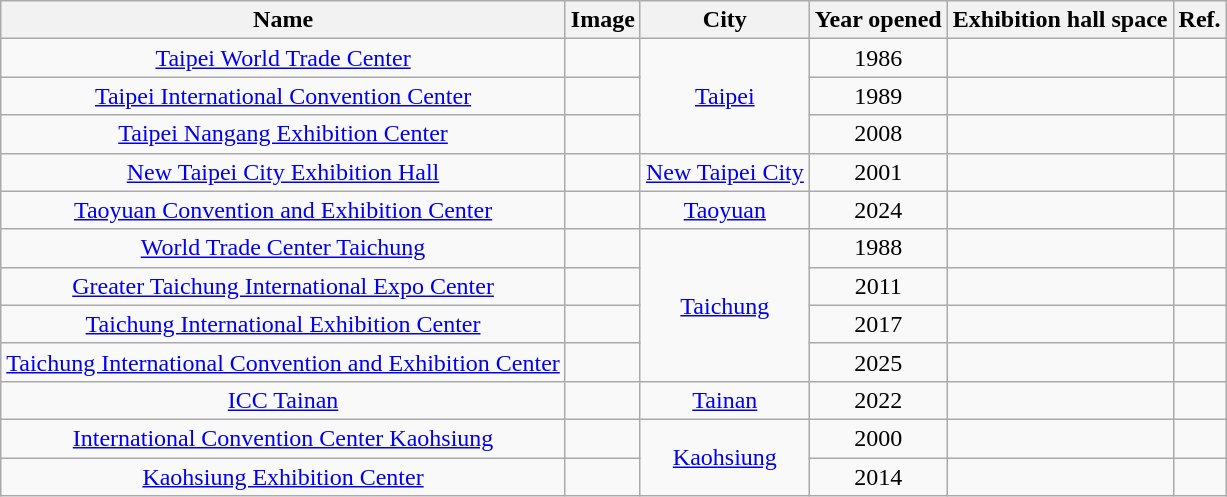<table class="wikitable sortable" style="text-align:center">
<tr>
<th>Name</th>
<th class="unsortable">Image</th>
<th>City</th>
<th>Year opened</th>
<th>Exhibition hall space</th>
<th class="unsortable">Ref.</th>
</tr>
<tr>
<td><a href='#'>Taipei World Trade Center</a></td>
<td></td>
<td rowspan="3"><a href='#'>Taipei</a></td>
<td>1986</td>
<td></td>
<td></td>
</tr>
<tr>
<td><a href='#'>Taipei International Convention Center</a></td>
<td></td>
<td>1989</td>
<td></td>
<td></td>
</tr>
<tr>
<td><a href='#'>Taipei Nangang Exhibition Center</a></td>
<td></td>
<td>2008</td>
<td></td>
<td></td>
</tr>
<tr>
<td><a href='#'>New Taipei City Exhibition Hall</a></td>
<td></td>
<td><a href='#'>New Taipei City</a></td>
<td>2001</td>
<td></td>
<td></td>
</tr>
<tr>
<td><a href='#'>Taoyuan Convention and Exhibition Center</a></td>
<td></td>
<td><a href='#'>Taoyuan</a></td>
<td>2024</td>
<td></td>
<td></td>
</tr>
<tr>
<td><a href='#'>World Trade Center Taichung</a></td>
<td></td>
<td rowspan="4"><a href='#'>Taichung</a></td>
<td>1988</td>
<td></td>
<td></td>
</tr>
<tr>
<td><a href='#'>Greater Taichung International Expo Center</a></td>
<td></td>
<td>2011</td>
<td></td>
<td></td>
</tr>
<tr>
<td><a href='#'>Taichung International Exhibition Center</a></td>
<td></td>
<td>2017</td>
<td></td>
<td></td>
</tr>
<tr>
<td><a href='#'>Taichung International Convention and Exhibition Center</a></td>
<td></td>
<td>2025</td>
<td></td>
<td></td>
</tr>
<tr>
<td><a href='#'>ICC Tainan</a></td>
<td></td>
<td><a href='#'>Tainan</a></td>
<td>2022</td>
<td></td>
<td></td>
</tr>
<tr>
<td><a href='#'>International Convention Center Kaohsiung</a></td>
<td></td>
<td rowspan="2"><a href='#'>Kaohsiung</a></td>
<td>2000</td>
<td></td>
<td></td>
</tr>
<tr>
<td><a href='#'>Kaohsiung Exhibition Center</a></td>
<td></td>
<td>2014</td>
<td></td>
<td></td>
</tr>
</table>
